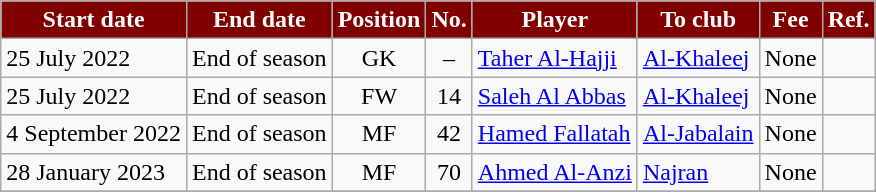<table class="wikitable sortable">
<tr>
<th style="background:maroon; color:white;"><strong>Start date</strong></th>
<th style="background:maroon; color:white;"><strong>End date</strong></th>
<th style="background:maroon; color:white;"><strong>Position</strong></th>
<th style="background:maroon; color:white;"><strong>No.</strong></th>
<th style="background:maroon; color:white;"><strong>Player</strong></th>
<th style="background:maroon; color:white;"><strong>To club</strong></th>
<th style="background:maroon; color:white;"><strong>Fee</strong></th>
<th style="background:maroon; color:white;"><strong>Ref.</strong></th>
</tr>
<tr>
<td>25 July 2022</td>
<td>End of season</td>
<td style="text-align:center;">GK</td>
<td style="text-align:center;">–</td>
<td style="text-align:left;"> <a href='#'>Taher Al-Hajji</a></td>
<td style="text-align:left;"> <a href='#'>Al-Khaleej</a></td>
<td>None</td>
<td></td>
</tr>
<tr>
<td>25 July 2022</td>
<td>End of season</td>
<td style="text-align:center;">FW</td>
<td style="text-align:center;">14</td>
<td style="text-align:left;"> <a href='#'>Saleh Al Abbas</a></td>
<td style="text-align:left;"> <a href='#'>Al-Khaleej</a></td>
<td>None</td>
<td></td>
</tr>
<tr>
<td>4 September 2022</td>
<td>End of season</td>
<td style="text-align:center;">MF</td>
<td style="text-align:center;">42</td>
<td style="text-align:left;"> <a href='#'>Hamed Fallatah</a></td>
<td style="text-align:left;"> <a href='#'>Al-Jabalain</a></td>
<td>None</td>
<td></td>
</tr>
<tr>
<td>28 January 2023</td>
<td>End of season</td>
<td style="text-align:center;">MF</td>
<td style="text-align:center;">70</td>
<td style="text-align:left;"> <a href='#'>Ahmed Al-Anzi</a></td>
<td style="text-align:left;"> <a href='#'>Najran</a></td>
<td>None</td>
<td></td>
</tr>
<tr>
</tr>
</table>
